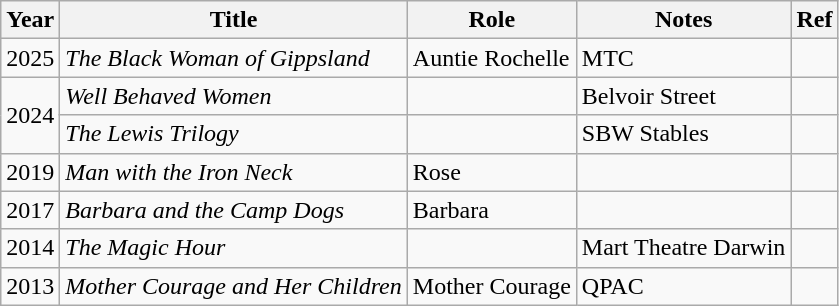<table class="wikitable sortable">
<tr>
<th>Year</th>
<th>Title</th>
<th>Role</th>
<th>Notes</th>
<th>Ref</th>
</tr>
<tr>
<td>2025</td>
<td><em>The Black Woman of Gippsland</em></td>
<td>Auntie Rochelle</td>
<td>MTC</td>
<td></td>
</tr>
<tr>
<td rowspan="2">2024</td>
<td><em>Well Behaved Women</em></td>
<td></td>
<td>Belvoir Street</td>
<td></td>
</tr>
<tr>
<td><em>The Lewis Trilogy</em></td>
<td></td>
<td>SBW Stables</td>
<td></td>
</tr>
<tr>
<td>2019</td>
<td><em>Man with the Iron Neck</em></td>
<td>Rose</td>
<td></td>
<td></td>
</tr>
<tr>
<td>2017</td>
<td><em>Barbara and the Camp Dogs</em></td>
<td>Barbara</td>
<td></td>
<td></td>
</tr>
<tr>
<td>2014</td>
<td><em>The Magic Hour</em></td>
<td></td>
<td>Mart Theatre Darwin</td>
<td></td>
</tr>
<tr>
<td>2013</td>
<td><em>Mother Courage and Her Children</em></td>
<td>Mother Courage</td>
<td>QPAC</td>
<td></td>
</tr>
</table>
